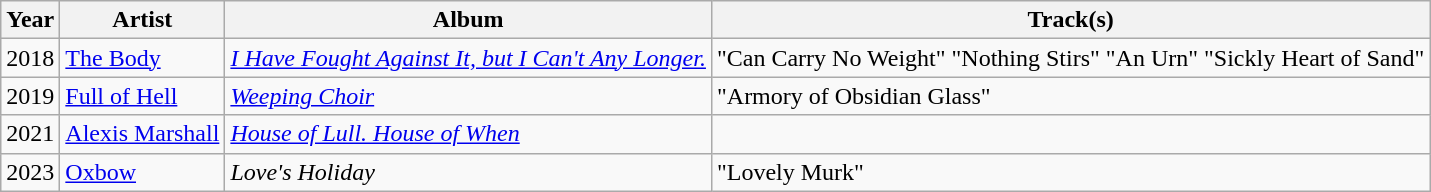<table class="wikitable">
<tr>
<th>Year</th>
<th>Artist</th>
<th>Album</th>
<th>Track(s)</th>
</tr>
<tr>
<td>2018</td>
<td><a href='#'>The Body</a></td>
<td><em><a href='#'>I Have Fought Against It, but I Can't Any Longer.</a></em></td>
<td>"Can Carry No Weight" "Nothing Stirs" "An Urn" "Sickly Heart of Sand"</td>
</tr>
<tr>
<td>2019</td>
<td><a href='#'>Full of Hell</a></td>
<td><em><a href='#'>Weeping Choir</a></em></td>
<td>"Armory of Obsidian Glass"</td>
</tr>
<tr>
<td>2021</td>
<td><a href='#'>Alexis Marshall</a></td>
<td><em><a href='#'>House of Lull. House of When</a></em></td>
<td></td>
</tr>
<tr>
<td>2023</td>
<td><a href='#'>Oxbow</a></td>
<td><em>Love's Holiday</em></td>
<td>"Lovely Murk"</td>
</tr>
</table>
